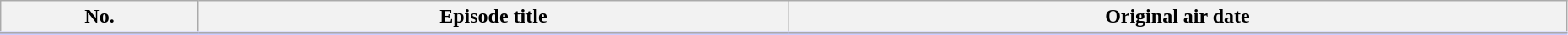<table class="wikitable" width="98%" style="background:#FFF;">
<tr style="border-bottom:3px solid #CCF">
<th>No.</th>
<th>Episode title</th>
<th>Original air date</th>
</tr>
<tr>
</tr>
</table>
